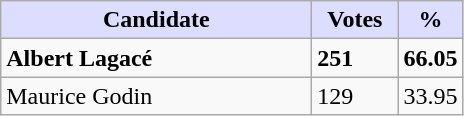<table class="wikitable">
<tr>
<th style="background:#ddf; width:200px;">Candidate</th>
<th style="background:#ddf; width:50px;">Votes</th>
<th style="background:#ddf; width:30px;">%</th>
</tr>
<tr>
<td><strong>Albert Lagacé</strong></td>
<td><strong>251</strong></td>
<td><strong>66.05</strong></td>
</tr>
<tr>
<td>Maurice Godin</td>
<td>129</td>
<td>33.95</td>
</tr>
</table>
